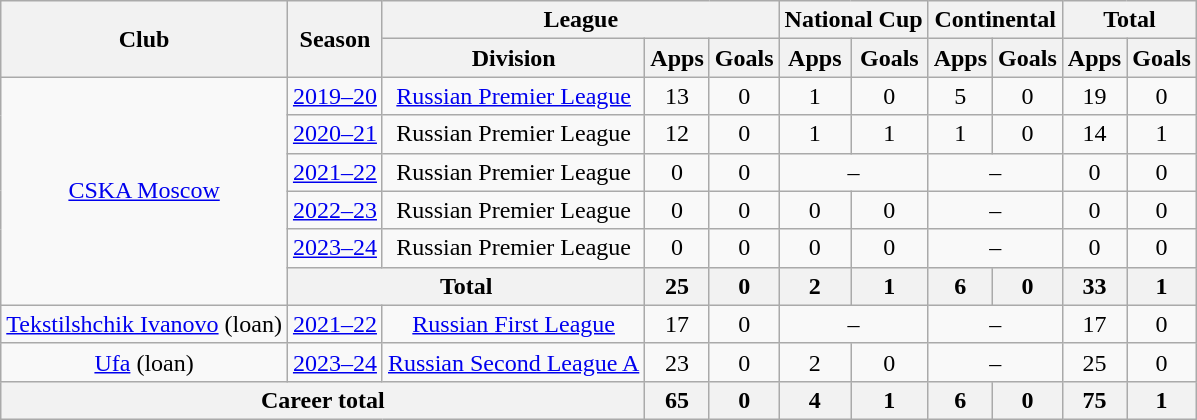<table class="wikitable" style="text-align: center;">
<tr>
<th rowspan="2">Club</th>
<th rowspan="2">Season</th>
<th colspan="3">League</th>
<th colspan="2">National Cup</th>
<th colspan="2">Continental</th>
<th colspan="2">Total</th>
</tr>
<tr>
<th>Division</th>
<th>Apps</th>
<th>Goals</th>
<th>Apps</th>
<th>Goals</th>
<th>Apps</th>
<th>Goals</th>
<th>Apps</th>
<th>Goals</th>
</tr>
<tr>
<td rowspan="6"><a href='#'>CSKA Moscow</a></td>
<td><a href='#'>2019–20</a></td>
<td><a href='#'>Russian Premier League</a></td>
<td>13</td>
<td>0</td>
<td>1</td>
<td>0</td>
<td>5</td>
<td>0</td>
<td>19</td>
<td>0</td>
</tr>
<tr>
<td><a href='#'>2020–21</a></td>
<td>Russian Premier League</td>
<td>12</td>
<td>0</td>
<td>1</td>
<td>1</td>
<td>1</td>
<td>0</td>
<td>14</td>
<td>1</td>
</tr>
<tr>
<td><a href='#'>2021–22</a></td>
<td>Russian Premier League</td>
<td>0</td>
<td>0</td>
<td colspan=2>–</td>
<td colspan=2>–</td>
<td>0</td>
<td>0</td>
</tr>
<tr>
<td><a href='#'>2022–23</a></td>
<td>Russian Premier League</td>
<td>0</td>
<td>0</td>
<td>0</td>
<td>0</td>
<td colspan=2>–</td>
<td>0</td>
<td>0</td>
</tr>
<tr>
<td><a href='#'>2023–24</a></td>
<td>Russian Premier League</td>
<td>0</td>
<td>0</td>
<td>0</td>
<td>0</td>
<td colspan=2>–</td>
<td>0</td>
<td>0</td>
</tr>
<tr>
<th colspan="2">Total</th>
<th>25</th>
<th>0</th>
<th>2</th>
<th>1</th>
<th>6</th>
<th>0</th>
<th>33</th>
<th>1</th>
</tr>
<tr>
<td><a href='#'>Tekstilshchik Ivanovo</a> (loan)</td>
<td><a href='#'>2021–22</a></td>
<td><a href='#'>Russian First League</a></td>
<td>17</td>
<td>0</td>
<td colspan=2>–</td>
<td colspan=2>–</td>
<td>17</td>
<td>0</td>
</tr>
<tr>
<td><a href='#'>Ufa</a> (loan)</td>
<td><a href='#'>2023–24</a></td>
<td><a href='#'>Russian Second League A</a></td>
<td>23</td>
<td>0</td>
<td>2</td>
<td>0</td>
<td colspan=2>–</td>
<td>25</td>
<td>0</td>
</tr>
<tr>
<th colspan="3">Career total</th>
<th>65</th>
<th>0</th>
<th>4</th>
<th>1</th>
<th>6</th>
<th>0</th>
<th>75</th>
<th>1</th>
</tr>
</table>
